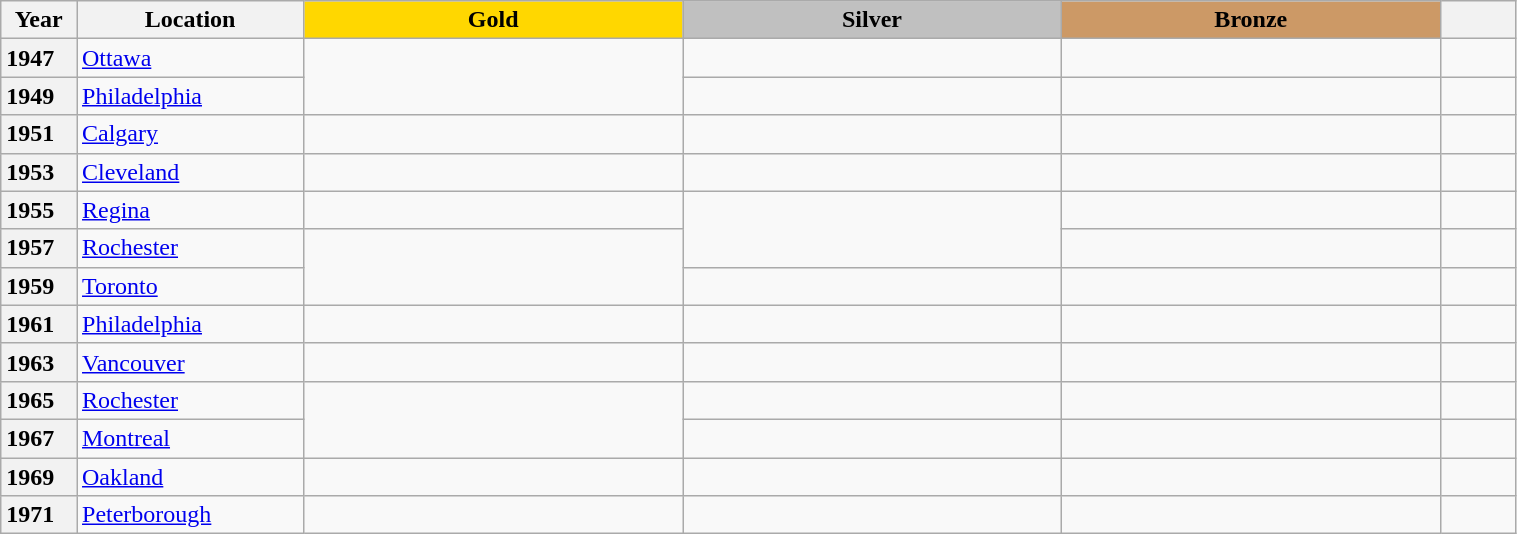<table class="wikitable unsortable" style="text-align:left; width:80%">
<tr>
<th scope="col" style="text-align:center; width:5%">Year</th>
<th scope="col" style="text-align:center; width:15%">Location</th>
<th scope="col" style="text-align:center; width:25%; background:gold">Gold</th>
<th scope="col" style="text-align:center; width:25%; background:silver">Silver</th>
<th scope="col" style="text-align:center; width:25%; background:#c96">Bronze</th>
<th scope="col" style="text-align:center; width:5%"></th>
</tr>
<tr>
<th scope="row" style="text-align:left">1947</th>
<td> <a href='#'>Ottawa</a></td>
<td rowspan="2"></td>
<td></td>
<td></td>
<td></td>
</tr>
<tr>
<th scope="row" style="text-align:left">1949</th>
<td> <a href='#'>Philadelphia</a></td>
<td></td>
<td></td>
<td></td>
</tr>
<tr>
<th scope="row" style="text-align:left">1951</th>
<td> <a href='#'>Calgary</a></td>
<td></td>
<td></td>
<td></td>
<td></td>
</tr>
<tr>
<th scope="row" style="text-align:left">1953</th>
<td> <a href='#'>Cleveland</a></td>
<td></td>
<td></td>
<td></td>
<td></td>
</tr>
<tr>
<th scope="row" style="text-align:left">1955</th>
<td> <a href='#'>Regina</a></td>
<td></td>
<td rowspan="2"></td>
<td></td>
<td></td>
</tr>
<tr>
<th scope="row" style="text-align:left">1957</th>
<td> <a href='#'>Rochester</a></td>
<td rowspan="2"></td>
<td></td>
<td></td>
</tr>
<tr>
<th scope="row" style="text-align:left">1959</th>
<td> <a href='#'>Toronto</a></td>
<td></td>
<td></td>
<td></td>
</tr>
<tr>
<th scope="row" style="text-align:left">1961</th>
<td> <a href='#'>Philadelphia</a></td>
<td></td>
<td></td>
<td></td>
<td></td>
</tr>
<tr>
<th scope="row" style="text-align:left">1963</th>
<td> <a href='#'>Vancouver</a></td>
<td></td>
<td></td>
<td></td>
<td></td>
</tr>
<tr>
<th scope="row" style="text-align:left">1965</th>
<td> <a href='#'>Rochester</a></td>
<td rowspan="2"></td>
<td></td>
<td></td>
<td></td>
</tr>
<tr>
<th scope="row" style="text-align:left">1967</th>
<td> <a href='#'>Montreal</a></td>
<td></td>
<td></td>
<td></td>
</tr>
<tr>
<th scope="row" style="text-align:left">1969</th>
<td> <a href='#'>Oakland</a></td>
<td></td>
<td></td>
<td></td>
<td></td>
</tr>
<tr>
<th scope="row" style="text-align:left">1971</th>
<td> <a href='#'>Peterborough</a></td>
<td></td>
<td></td>
<td></td>
<td></td>
</tr>
</table>
